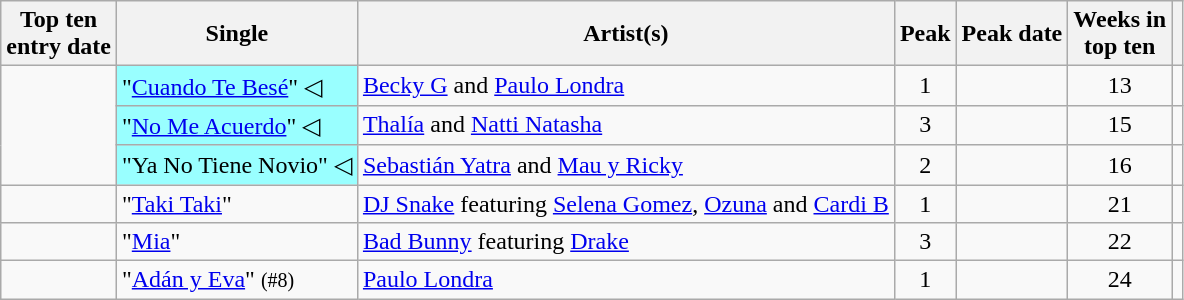<table class="wikitable sortable">
<tr>
<th>Top ten<br>entry date</th>
<th>Single</th>
<th>Artist(s)</th>
<th data-sort-type="number">Peak</th>
<th>Peak date</th>
<th data-sort-type="number">Weeks in<br>top ten</th>
<th></th>
</tr>
<tr>
<td rowspan="3"></td>
<td style="background:#9ff;">"<a href='#'>Cuando Te Besé</a>" ◁</td>
<td><a href='#'>Becky G</a> and <a href='#'>Paulo Londra</a></td>
<td style="text-align:center;">1</td>
<td></td>
<td style="text-align:center;">13</td>
<td style="text-align:center;"></td>
</tr>
<tr>
<td style="background:#9ff;">"<a href='#'>No Me Acuerdo</a>" ◁</td>
<td><a href='#'>Thalía</a> and <a href='#'>Natti Natasha</a></td>
<td style="text-align:center;">3</td>
<td></td>
<td style="text-align:center;">15</td>
<td style="text-align:center;"></td>
</tr>
<tr>
<td style="background:#9ff;">"Ya No Tiene Novio" ◁</td>
<td><a href='#'>Sebastián Yatra</a> and <a href='#'>Mau y Ricky</a></td>
<td style="text-align:center;">2</td>
<td></td>
<td style="text-align:center;">16</td>
<td style="text-align:center;"></td>
</tr>
<tr>
<td></td>
<td>"<a href='#'>Taki Taki</a>"</td>
<td><a href='#'>DJ Snake</a> featuring <a href='#'>Selena Gomez</a>, <a href='#'>Ozuna</a> and <a href='#'>Cardi B</a></td>
<td style="text-align:center;">1</td>
<td></td>
<td style="text-align:center;">21</td>
<td style="text-align:center;"></td>
</tr>
<tr>
<td></td>
<td>"<a href='#'>Mia</a>"</td>
<td><a href='#'>Bad Bunny</a> featuring <a href='#'>Drake</a></td>
<td style="text-align:center;">3</td>
<td></td>
<td style="text-align:center;">22</td>
<td style="text-align:center;"></td>
</tr>
<tr>
<td></td>
<td>"<a href='#'>Adán y Eva</a>" <small>(#8)</small></td>
<td><a href='#'>Paulo Londra</a></td>
<td style="text-align:center;">1</td>
<td></td>
<td style="text-align:center;">24</td>
<td style="text-align:center;"></td>
</tr>
</table>
